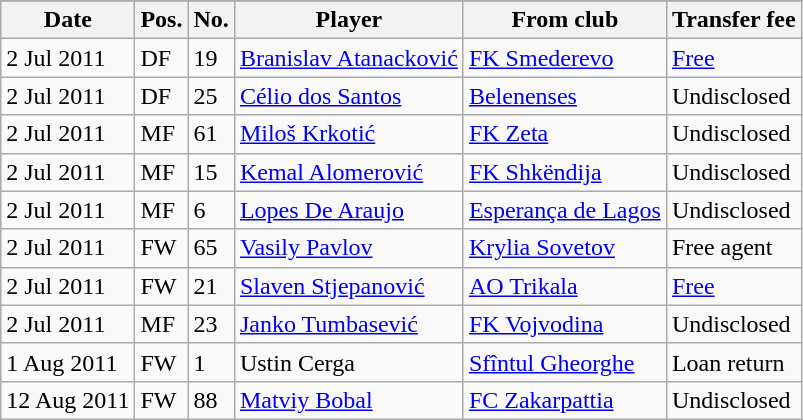<table class="wikitable">
<tr>
</tr>
<tr>
<th>Date</th>
<th>Pos.</th>
<th>No.</th>
<th>Player</th>
<th>From club</th>
<th>Transfer fee</th>
</tr>
<tr>
<td>2 Jul 2011</td>
<td>DF</td>
<td>19</td>
<td><a href='#'>Branislav Atanacković</a></td>
<td><a href='#'>FK Smederevo</a></td>
<td><a href='#'>Free</a></td>
</tr>
<tr>
<td>2 Jul 2011</td>
<td>DF</td>
<td>25</td>
<td><a href='#'>Célio dos Santos</a></td>
<td><a href='#'>Belenenses</a></td>
<td>Undisclosed</td>
</tr>
<tr>
<td>2 Jul 2011</td>
<td>MF</td>
<td>61</td>
<td><a href='#'>Miloš Krkotić</a></td>
<td><a href='#'>FK Zeta</a></td>
<td>Undisclosed</td>
</tr>
<tr>
<td>2 Jul 2011</td>
<td>MF</td>
<td>15</td>
<td><a href='#'>Kemal Alomerović</a></td>
<td><a href='#'>FK Shkëndija</a></td>
<td>Undisclosed</td>
</tr>
<tr>
<td>2 Jul 2011</td>
<td>MF</td>
<td>6</td>
<td><a href='#'>Lopes De Araujo</a></td>
<td><a href='#'>Esperança de Lagos</a></td>
<td>Undisclosed</td>
</tr>
<tr>
<td>2 Jul 2011</td>
<td>FW</td>
<td>65</td>
<td><a href='#'>Vasily Pavlov</a></td>
<td><a href='#'>Krylia Sovetov</a></td>
<td>Free agent</td>
</tr>
<tr>
<td>2 Jul 2011</td>
<td>FW</td>
<td>21</td>
<td><a href='#'>Slaven Stjepanović</a></td>
<td><a href='#'>AO Trikala</a></td>
<td><a href='#'>Free</a></td>
</tr>
<tr>
<td>2 Jul 2011</td>
<td>MF</td>
<td>23</td>
<td><a href='#'>Janko Tumbasević</a></td>
<td><a href='#'>FK Vojvodina</a></td>
<td>Undisclosed</td>
</tr>
<tr>
<td>1 Aug 2011</td>
<td>FW</td>
<td>1</td>
<td>Ustin Cerga</td>
<td><a href='#'>Sfîntul Gheorghe</a></td>
<td>Loan return</td>
</tr>
<tr>
<td>12 Aug 2011</td>
<td>FW</td>
<td>88</td>
<td><a href='#'>Matviy Bobal</a></td>
<td><a href='#'>FC Zakarpattia</a></td>
<td>Undisclosed</td>
</tr>
</table>
